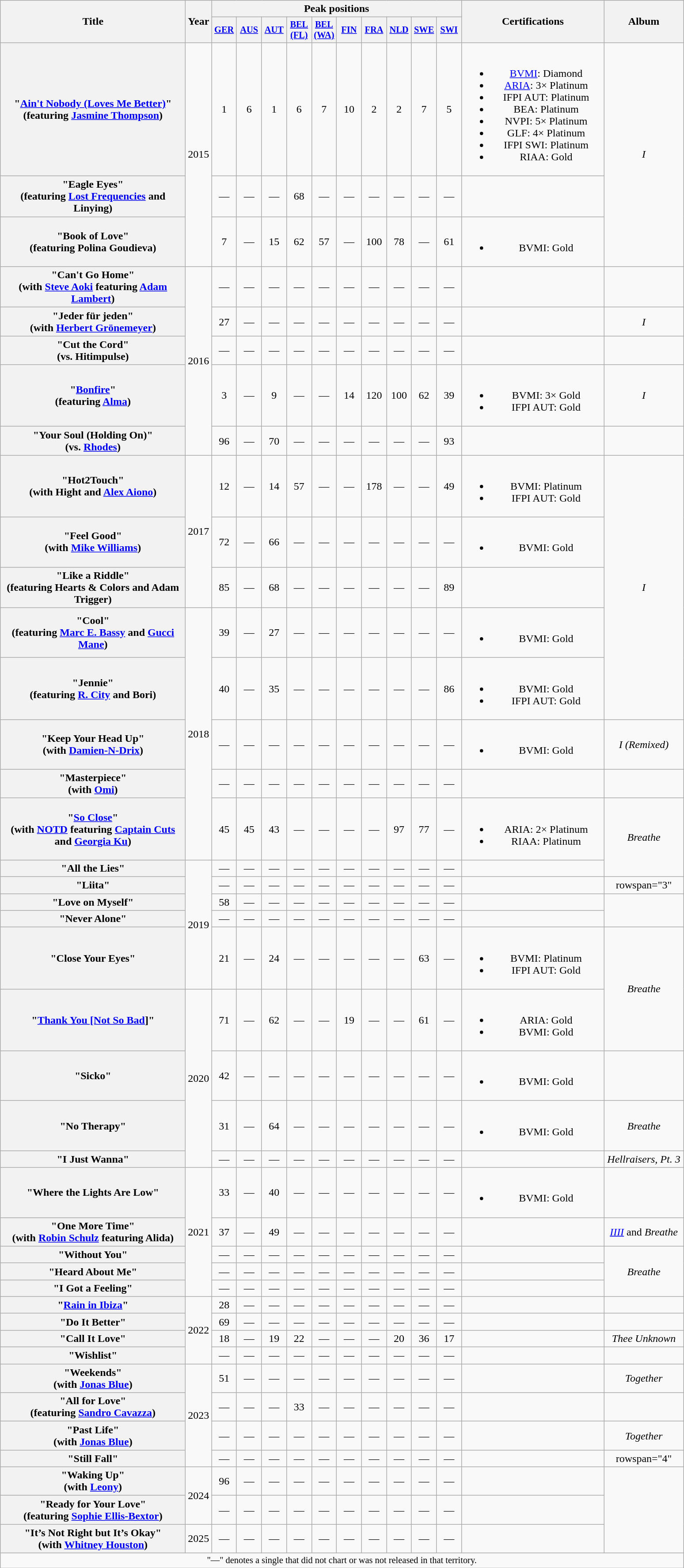<table class="wikitable plainrowheaders" style="text-align:center;">
<tr>
<th scope="col" rowspan="2" style="width:17em;">Title</th>
<th scope="col" rowspan="2" style="width:2em;">Year</th>
<th scope="col" colspan="10">Peak positions</th>
<th scope="col" rowspan="2" style="width:13em;">Certifications</th>
<th scope="col" rowspan="2" style="width:7em;">Album</th>
</tr>
<tr>
<th scope="col" style="width:2.3em;font-size:85%;"><a href='#'>GER</a><br></th>
<th scope="col" style="width:2.3em;font-size:85%;"><a href='#'>AUS</a><br></th>
<th scope="col" style="width:2.3em;font-size:85%;"><a href='#'>AUT</a><br></th>
<th scope="col" style="width:2.3em;font-size:85%;"><a href='#'>BEL<br>(FL)</a><br></th>
<th scope="col" style="width:2.3em;font-size:85%;"><a href='#'>BEL<br>(WA)</a><br></th>
<th scope="col" style="width:2.3em;font-size:85%;"><a href='#'>FIN</a><br></th>
<th scope="col" style="width:2.3em;font-size:85%;"><a href='#'>FRA</a><br></th>
<th scope="col" style="width:2.3em;font-size:85%;"><a href='#'>NLD</a><br></th>
<th scope="col" style="width:2.3em;font-size:85%;"><a href='#'>SWE</a><br></th>
<th scope="col" style="width:2.3em;font-size:85%;"><a href='#'>SWI</a><br></th>
</tr>
<tr>
<th scope="row">"<a href='#'>Ain't Nobody (Loves Me Better)</a>"<br><span>(featuring <a href='#'>Jasmine Thompson</a>)</span></th>
<td rowspan="3">2015</td>
<td>1</td>
<td>6</td>
<td>1</td>
<td>6</td>
<td>7</td>
<td>10</td>
<td>2</td>
<td>2</td>
<td>7</td>
<td>5</td>
<td><br><ul><li><a href='#'>BVMI</a>: Diamond</li><li><a href='#'>ARIA</a>: 3× Platinum</li><li>IFPI AUT: Platinum</li><li>BEA: Platinum</li><li>NVPI: 5× Platinum</li><li>GLF: 4× Platinum</li><li>IFPI SWI: Platinum</li><li>RIAA: Gold </li></ul></td>
<td rowspan="3"><em>I</em></td>
</tr>
<tr>
<th scope="row">"Eagle Eyes"<br><span>(featuring <a href='#'>Lost Frequencies</a> and Linying)</span></th>
<td>—</td>
<td>—</td>
<td>—</td>
<td>68</td>
<td>—</td>
<td>—</td>
<td>—</td>
<td>—</td>
<td>—</td>
<td>—</td>
<td></td>
</tr>
<tr>
<th scope="row">"Book of Love"<br><span>(featuring Polina Goudieva)</span></th>
<td>7</td>
<td>—</td>
<td>15</td>
<td>62</td>
<td>57</td>
<td>—</td>
<td>100</td>
<td>78</td>
<td>—</td>
<td>61</td>
<td><br><ul><li>BVMI: Gold</li></ul></td>
</tr>
<tr>
<th scope="row">"Can't Go Home"<br><span>(with <a href='#'>Steve Aoki</a> featuring <a href='#'>Adam Lambert</a>)</span></th>
<td rowspan="5">2016</td>
<td>—</td>
<td>—</td>
<td>—</td>
<td>—</td>
<td>—</td>
<td>—</td>
<td>—</td>
<td>—</td>
<td>—</td>
<td>—</td>
<td></td>
<td></td>
</tr>
<tr>
<th scope="row">"Jeder für jeden"<br><span>(with <a href='#'>Herbert Grönemeyer</a>)</span></th>
<td>27</td>
<td>—</td>
<td>—</td>
<td>—</td>
<td>—</td>
<td>—</td>
<td>—</td>
<td>—</td>
<td>—</td>
<td>—</td>
<td></td>
<td><em>I</em></td>
</tr>
<tr>
<th scope="row">"Cut the Cord"<br><span>(vs. Hitimpulse)</span></th>
<td>—</td>
<td>—</td>
<td>—</td>
<td>—</td>
<td>—</td>
<td>—</td>
<td>—</td>
<td>—</td>
<td>—</td>
<td>—</td>
<td></td>
<td></td>
</tr>
<tr>
<th scope="row">"<a href='#'>Bonfire</a>"<br><span>(featuring <a href='#'>Alma</a>)</span></th>
<td>3</td>
<td>—</td>
<td>9</td>
<td>—</td>
<td>—</td>
<td>14</td>
<td>120</td>
<td>100</td>
<td>62</td>
<td>39</td>
<td><br><ul><li>BVMI: 3× Gold</li><li>IFPI AUT: Gold</li></ul></td>
<td><em>I</em></td>
</tr>
<tr>
<th scope="row">"Your Soul (Holding On)"<br><span>(vs. <a href='#'>Rhodes</a>)</span></th>
<td>96</td>
<td>—</td>
<td>70</td>
<td>—</td>
<td>—</td>
<td>—</td>
<td>—</td>
<td>—</td>
<td>—</td>
<td>93</td>
<td></td>
<td></td>
</tr>
<tr>
<th scope="row">"Hot2Touch"<br><span>(with Hight and <a href='#'>Alex Aiono</a>)</span></th>
<td rowspan="3">2017</td>
<td>12</td>
<td>—</td>
<td>14</td>
<td>57</td>
<td>—</td>
<td>—</td>
<td>178</td>
<td>—</td>
<td>—</td>
<td>49</td>
<td><br><ul><li>BVMI: Platinum</li><li>IFPI AUT: Gold</li></ul></td>
<td rowspan="5"><em>I</em></td>
</tr>
<tr>
<th scope="row">"Feel Good"<br><span>(with <a href='#'>Mike Williams</a>)</span></th>
<td>72</td>
<td>—</td>
<td>66</td>
<td>—</td>
<td>—</td>
<td>—</td>
<td>—</td>
<td>—</td>
<td>—</td>
<td>—</td>
<td><br><ul><li>BVMI: Gold</li></ul></td>
</tr>
<tr>
<th scope="row">"Like a Riddle"<br><span>(featuring Hearts & Colors and Adam Trigger)</span></th>
<td>85</td>
<td>—</td>
<td>68</td>
<td>—</td>
<td>—</td>
<td>—</td>
<td>—</td>
<td>—</td>
<td>—</td>
<td>89</td>
<td></td>
</tr>
<tr>
<th scope="row">"Cool"<br><span>(featuring <a href='#'>Marc E. Bassy</a> and <a href='#'>Gucci Mane</a>)</span></th>
<td rowspan="5">2018</td>
<td>39</td>
<td>—</td>
<td>27</td>
<td>—</td>
<td>—</td>
<td>—</td>
<td>—</td>
<td>—</td>
<td>—</td>
<td>—</td>
<td><br><ul><li>BVMI: Gold</li></ul></td>
</tr>
<tr>
<th scope="row">"Jennie"<br><span>(featuring <a href='#'>R. City</a> and Bori)</span></th>
<td>40</td>
<td>—</td>
<td>35</td>
<td>—</td>
<td>—</td>
<td>—</td>
<td>—</td>
<td>—</td>
<td>—</td>
<td>86</td>
<td><br><ul><li>BVMI: Gold</li><li>IFPI AUT: Gold</li></ul></td>
</tr>
<tr>
<th scope="row">"Keep Your Head Up"<br><span>(with <a href='#'>Damien-N-Drix</a>)</span></th>
<td>—</td>
<td>—</td>
<td>—</td>
<td>—</td>
<td>—</td>
<td>—</td>
<td>—</td>
<td>—</td>
<td>—</td>
<td>—</td>
<td><br><ul><li>BVMI: Gold</li></ul></td>
<td rowspan="1"><em>I (Remixed)</em></td>
</tr>
<tr>
<th scope="row">"Masterpiece"<br><span>(with <a href='#'>Omi</a>)</span></th>
<td>—</td>
<td>—</td>
<td>—</td>
<td>—</td>
<td>—</td>
<td>—</td>
<td>—</td>
<td>—</td>
<td>—</td>
<td>—</td>
<td></td>
<td></td>
</tr>
<tr>
<th scope="row">"<a href='#'>So Close</a>" <br><span>(with <a href='#'>NOTD</a> featuring <a href='#'>Captain Cuts</a> and <a href='#'>Georgia Ku</a>)</span></th>
<td>45</td>
<td>45</td>
<td>43</td>
<td>—</td>
<td>—</td>
<td>—</td>
<td>—</td>
<td>97</td>
<td>77</td>
<td>—</td>
<td><br><ul><li>ARIA: 2× Platinum</li><li>RIAA: Platinum</li></ul></td>
<td rowspan="2"><em>Breathe</em></td>
</tr>
<tr>
<th scope="row">"All the Lies" <br></th>
<td rowspan="5">2019</td>
<td>—</td>
<td>—</td>
<td>—</td>
<td>—</td>
<td>—</td>
<td>—</td>
<td>—</td>
<td>—</td>
<td>—</td>
<td>—</td>
<td></td>
</tr>
<tr>
<th scope="row">"Liita" <br></th>
<td>—</td>
<td>—</td>
<td>—</td>
<td>—</td>
<td>—</td>
<td>—</td>
<td>—</td>
<td>—</td>
<td>—</td>
<td>—</td>
<td></td>
<td>rowspan="3" </td>
</tr>
<tr>
<th scope="row">"Love on Myself" <br></th>
<td>58</td>
<td>—</td>
<td>—</td>
<td>—</td>
<td>—</td>
<td>—</td>
<td>—</td>
<td>—</td>
<td>—</td>
<td>—</td>
<td></td>
</tr>
<tr>
<th scope="row">"Never Alone" <br></th>
<td>—</td>
<td>—</td>
<td>—</td>
<td>—</td>
<td>—</td>
<td>—</td>
<td>—</td>
<td>—</td>
<td>—</td>
<td>—</td>
<td></td>
</tr>
<tr>
<th scope="row">"Close Your Eyes" <br></th>
<td>21</td>
<td>—</td>
<td>24</td>
<td>—</td>
<td>—</td>
<td>—</td>
<td>—</td>
<td>—</td>
<td>63</td>
<td>—</td>
<td><br><ul><li>BVMI: Platinum</li><li>IFPI AUT: Gold</li></ul></td>
<td rowspan="2"><em>Breathe</em></td>
</tr>
<tr>
<th scope="row">"<a href='#'>Thank You [Not So Bad</a>]" <br></th>
<td rowspan="4">2020</td>
<td>71</td>
<td>—</td>
<td>62</td>
<td>—</td>
<td>—</td>
<td>19<br></td>
<td>—</td>
<td>—</td>
<td>61<br></td>
<td>—</td>
<td><br><ul><li>ARIA: Gold</li><li>BVMI: Gold</li></ul></td>
</tr>
<tr>
<th scope="row">"Sicko" <br></th>
<td>42</td>
<td>—</td>
<td>—</td>
<td>—</td>
<td>—</td>
<td>—</td>
<td>—</td>
<td>—</td>
<td>—</td>
<td>—</td>
<td><br><ul><li>BVMI: Gold</li></ul></td>
<td></td>
</tr>
<tr>
<th scope="row">"No Therapy"<br></th>
<td>31</td>
<td>—</td>
<td>64</td>
<td>—</td>
<td>—</td>
<td>—</td>
<td>—</td>
<td>—</td>
<td>—</td>
<td>—</td>
<td><br><ul><li>BVMI: Gold</li></ul></td>
<td><em>Breathe</em></td>
</tr>
<tr>
<th scope="row">"I Just Wanna"<br></th>
<td>—</td>
<td>—</td>
<td>—</td>
<td>—</td>
<td>—</td>
<td>—</td>
<td>—</td>
<td>—</td>
<td>—</td>
<td>—</td>
<td></td>
<td><em>Hellraisers, Pt. 3</em></td>
</tr>
<tr>
<th scope="row">"Where the Lights Are Low"<br></th>
<td rowspan="5">2021</td>
<td>33</td>
<td>—</td>
<td>40</td>
<td>—</td>
<td>—</td>
<td>—</td>
<td>—</td>
<td>—</td>
<td>—</td>
<td>—</td>
<td><br><ul><li>BVMI: Gold</li></ul></td>
<td></td>
</tr>
<tr>
<th scope="row">"One More Time"<br><span>(with <a href='#'>Robin Schulz</a> featuring Alida)</span></th>
<td>37</td>
<td>—</td>
<td>49</td>
<td>—</td>
<td>—</td>
<td>—</td>
<td>—</td>
<td>—</td>
<td>—</td>
<td>—</td>
<td></td>
<td><em><a href='#'>IIII</a></em> and <em>Breathe</em></td>
</tr>
<tr>
<th scope="row">"Without You" <br></th>
<td>—</td>
<td>—</td>
<td>—</td>
<td>—</td>
<td>—</td>
<td>—</td>
<td>—</td>
<td>—</td>
<td>—</td>
<td>—</td>
<td></td>
<td rowspan="3"><em>Breathe</em></td>
</tr>
<tr>
<th scope="row">"Heard About Me"<br></th>
<td>—</td>
<td>—</td>
<td>—</td>
<td>—</td>
<td>—</td>
<td>—</td>
<td>—</td>
<td>—</td>
<td>—</td>
<td>—</td>
<td></td>
</tr>
<tr>
<th scope="row">"I Got a Feeling"<br></th>
<td>—</td>
<td>—</td>
<td>—</td>
<td>—</td>
<td>—</td>
<td>—</td>
<td>—</td>
<td>—</td>
<td>—</td>
<td>—</td>
<td></td>
</tr>
<tr>
<th scope="row">"<a href='#'>Rain in Ibiza</a>"<br></th>
<td rowspan="4">2022</td>
<td>28</td>
<td>—</td>
<td>—</td>
<td>—</td>
<td>—</td>
<td>—</td>
<td>—</td>
<td>—</td>
<td>—</td>
<td>—</td>
<td></td>
<td></td>
</tr>
<tr>
<th scope="row">"Do It Better"<br></th>
<td>69</td>
<td>—</td>
<td>—</td>
<td>—</td>
<td>—</td>
<td>—</td>
<td>—</td>
<td>—</td>
<td>—</td>
<td>—</td>
<td></td>
<td></td>
</tr>
<tr>
<th scope="row">"Call It Love"<br></th>
<td>18</td>
<td>—</td>
<td>19</td>
<td>22</td>
<td>—</td>
<td>—</td>
<td>—</td>
<td>20</td>
<td>36<br></td>
<td>17</td>
<td></td>
<td><em>Thee Unknown</em></td>
</tr>
<tr>
<th scope="row">"Wishlist"</th>
<td>—</td>
<td>—</td>
<td>—</td>
<td>—</td>
<td>—</td>
<td>—</td>
<td>—</td>
<td>—</td>
<td>—</td>
<td>—</td>
<td></td>
<td></td>
</tr>
<tr>
<th scope="row">"Weekends"<br><span>(with <a href='#'>Jonas Blue</a>)</span></th>
<td rowspan="4">2023</td>
<td>51</td>
<td>—</td>
<td>—</td>
<td>—</td>
<td>—</td>
<td>—</td>
<td>—</td>
<td>—</td>
<td>—</td>
<td>—</td>
<td></td>
<td><em>Together</em></td>
</tr>
<tr>
<th scope="row">"All for Love"<br><span>(featuring <a href='#'>Sandro Cavazza</a>)</span></th>
<td>—</td>
<td>—</td>
<td>—</td>
<td>33</td>
<td>—</td>
<td>—</td>
<td>—</td>
<td>—</td>
<td>—</td>
<td>—</td>
<td></td>
<td></td>
</tr>
<tr>
<th scope="row">"Past Life"<br><span>(with <a href='#'>Jonas Blue</a>)</span></th>
<td>—</td>
<td>—</td>
<td>—</td>
<td>—</td>
<td>—</td>
<td>—</td>
<td>—</td>
<td>—</td>
<td>—</td>
<td>—</td>
<td></td>
<td><em>Together</em></td>
</tr>
<tr>
<th scope="row">"Still Fall"</th>
<td>—</td>
<td>—</td>
<td>—</td>
<td>—</td>
<td>—</td>
<td>—</td>
<td>—</td>
<td>—</td>
<td>—</td>
<td>—</td>
<td></td>
<td>rowspan="4" </td>
</tr>
<tr>
<th scope="row">"Waking Up"<br><span>(with <a href='#'>Leony</a>)</span></th>
<td rowspan="2">2024</td>
<td>96</td>
<td>—</td>
<td>—</td>
<td>—</td>
<td>—</td>
<td>—</td>
<td>—</td>
<td>—</td>
<td>—</td>
<td>—</td>
<td></td>
</tr>
<tr>
<th scope="row">"Ready for Your Love"<br><span>(featuring <a href='#'>Sophie Ellis-Bextor</a>)</span></th>
<td>—</td>
<td>—</td>
<td>—</td>
<td>—</td>
<td>—</td>
<td>—</td>
<td>—</td>
<td>—</td>
<td>—</td>
<td>—</td>
<td></td>
</tr>
<tr>
<th scope="row">"It’s Not Right but It’s Okay"<br><span>(with <a href='#'>Whitney Houston</a>)</span></th>
<td>2025</td>
<td>—</td>
<td>—</td>
<td>—</td>
<td>—</td>
<td>—</td>
<td>—</td>
<td>—</td>
<td>—</td>
<td>—</td>
<td>—</td>
<td></td>
</tr>
<tr>
<td colspan="16" style="font-size:85%">"—" denotes a single that did not chart or was not released in that territory.</td>
</tr>
</table>
